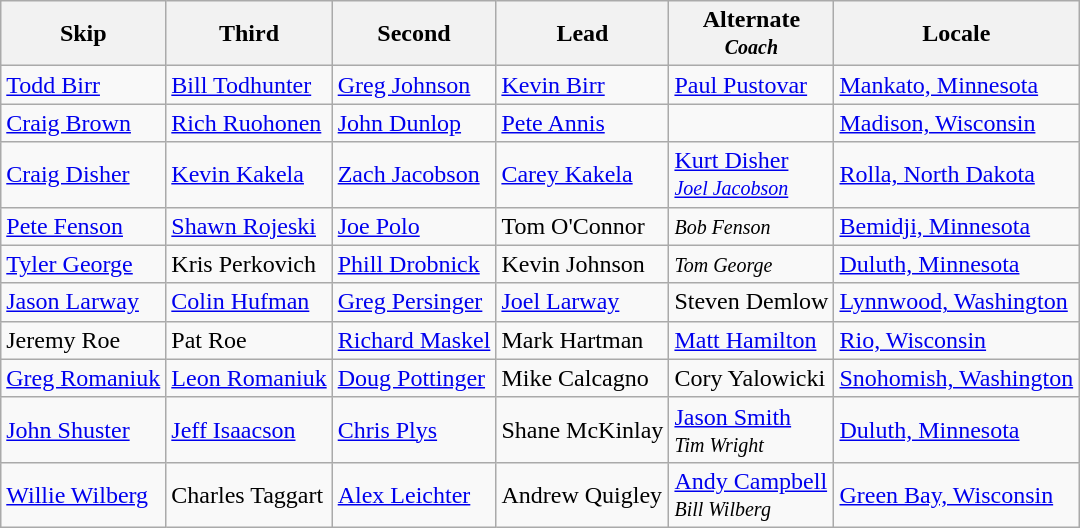<table class="wikitable">
<tr>
<th>Skip</th>
<th>Third</th>
<th>Second</th>
<th>Lead</th>
<th>Alternate<br><em><small>Coach</small></em></th>
<th>Locale</th>
</tr>
<tr>
<td><a href='#'>Todd Birr</a></td>
<td><a href='#'>Bill Todhunter</a></td>
<td><a href='#'>Greg Johnson</a></td>
<td><a href='#'>Kevin Birr</a></td>
<td><a href='#'>Paul Pustovar</a></td>
<td> <a href='#'>Mankato, Minnesota</a></td>
</tr>
<tr>
<td><a href='#'>Craig Brown</a></td>
<td><a href='#'>Rich Ruohonen</a></td>
<td><a href='#'>John Dunlop</a></td>
<td><a href='#'>Pete Annis</a></td>
<td></td>
<td> <a href='#'>Madison, Wisconsin</a></td>
</tr>
<tr>
<td><a href='#'>Craig Disher</a></td>
<td><a href='#'>Kevin Kakela</a></td>
<td><a href='#'>Zach Jacobson</a></td>
<td><a href='#'>Carey Kakela</a></td>
<td><a href='#'>Kurt Disher</a><br><em><small><a href='#'>Joel Jacobson</a></small></em></td>
<td> <a href='#'>Rolla, North Dakota</a></td>
</tr>
<tr>
<td><a href='#'>Pete Fenson</a></td>
<td><a href='#'>Shawn Rojeski</a></td>
<td><a href='#'>Joe Polo</a></td>
<td>Tom O'Connor</td>
<td><em><small>Bob Fenson</small></em></td>
<td> <a href='#'>Bemidji, Minnesota</a></td>
</tr>
<tr>
<td><a href='#'>Tyler George</a></td>
<td>Kris Perkovich</td>
<td><a href='#'>Phill Drobnick</a></td>
<td>Kevin Johnson</td>
<td><em><small>Tom George</small></em></td>
<td> <a href='#'>Duluth, Minnesota</a></td>
</tr>
<tr>
<td><a href='#'>Jason Larway</a></td>
<td><a href='#'>Colin Hufman</a></td>
<td><a href='#'>Greg Persinger</a></td>
<td><a href='#'>Joel Larway</a></td>
<td>Steven Demlow</td>
<td> <a href='#'>Lynnwood, Washington</a></td>
</tr>
<tr>
<td>Jeremy Roe</td>
<td>Pat Roe</td>
<td><a href='#'>Richard Maskel</a></td>
<td>Mark Hartman</td>
<td><a href='#'>Matt Hamilton</a></td>
<td> <a href='#'>Rio, Wisconsin</a></td>
</tr>
<tr>
<td><a href='#'>Greg Romaniuk</a></td>
<td><a href='#'>Leon Romaniuk</a></td>
<td><a href='#'>Doug Pottinger</a></td>
<td>Mike Calcagno</td>
<td>Cory Yalowicki</td>
<td> <a href='#'>Snohomish, Washington</a></td>
</tr>
<tr>
<td><a href='#'>John Shuster</a></td>
<td><a href='#'>Jeff Isaacson</a></td>
<td><a href='#'>Chris Plys</a></td>
<td>Shane McKinlay</td>
<td><a href='#'>Jason Smith</a><br><em><small>Tim Wright</small></em></td>
<td> <a href='#'>Duluth, Minnesota</a></td>
</tr>
<tr>
<td><a href='#'>Willie Wilberg</a></td>
<td>Charles Taggart</td>
<td><a href='#'>Alex Leichter</a></td>
<td>Andrew Quigley</td>
<td><a href='#'>Andy Campbell</a><br><em><small>Bill Wilberg</small></em></td>
<td> <a href='#'>Green Bay, Wisconsin</a></td>
</tr>
</table>
